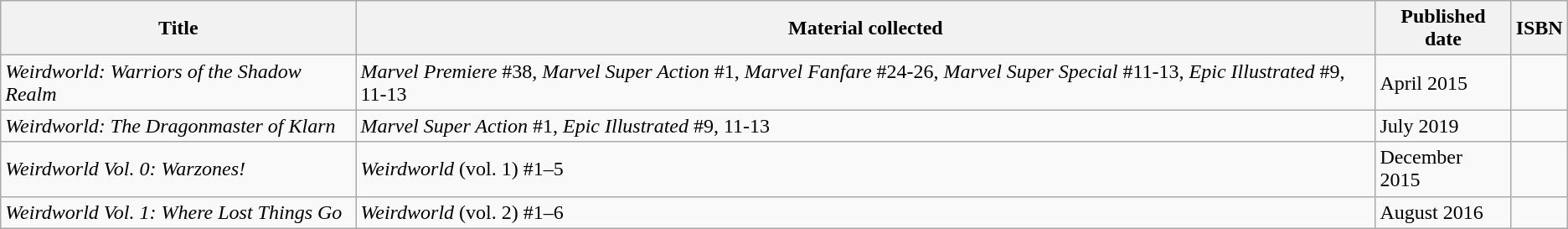<table class="wikitable">
<tr>
<th>Title</th>
<th>Material collected</th>
<th>Published date</th>
<th>ISBN</th>
</tr>
<tr>
<td><em>Weirdworld: Warriors of the Shadow Realm</em></td>
<td><em>Marvel Premiere</em> #38, <em>Marvel Super Action</em> #1, <em>Marvel Fanfare</em> #24-26, <em>Marvel Super Special</em> #11-13, <em>Epic Illustrated</em> #9, 11-13</td>
<td>April 2015</td>
<td></td>
</tr>
<tr>
<td><em>Weirdworld: The Dragonmaster of Klarn</em></td>
<td><em>Marvel Super Action</em> #1, <em>Epic Illustrated</em> #9, 11-13</td>
<td>July 2019</td>
<td></td>
</tr>
<tr>
<td><em>Weirdworld Vol. 0: Warzones!</em></td>
<td><em>Weirdworld</em> (vol. 1) #1–5</td>
<td>December 2015</td>
<td></td>
</tr>
<tr>
<td><em>Weirdworld Vol. 1: Where Lost Things Go</em></td>
<td><em>Weirdworld</em> (vol. 2) #1–6</td>
<td>August 2016</td>
<td></td>
</tr>
</table>
